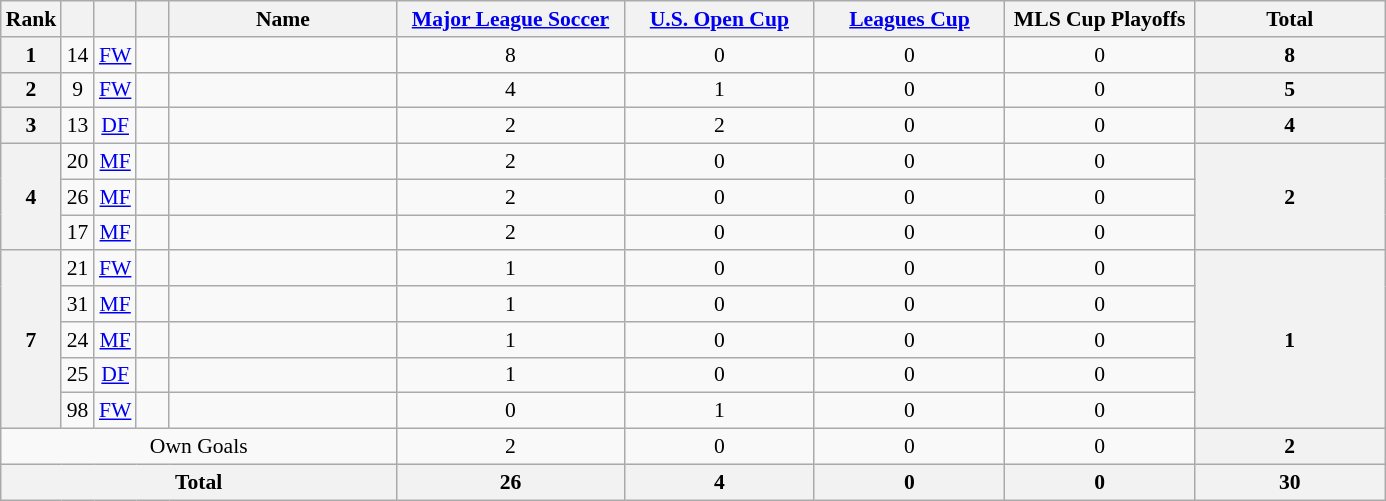<table class="wikitable sortable" style="text-align:center; font-size:90%;">
<tr>
<th width="15">Rank</th>
<th width="15"></th>
<th width="15"></th>
<th width="15"></th>
<th width="145">Name</th>
<th width="145"><a href='#'>Major League Soccer</a></th>
<th width="120"><a href='#'>U.S. Open Cup</a></th>
<th width="120"><a href='#'>Leagues Cup</a></th>
<th width="120">MLS Cup Playoffs</th>
<th width="120">Total</th>
</tr>
<tr>
<th>1</th>
<td>14</td>
<td><a href='#'>FW</a></td>
<td></td>
<td align="left"></td>
<td>8</td>
<td>0</td>
<td>0</td>
<td>0</td>
<th>8</th>
</tr>
<tr>
<th>2</th>
<td>9</td>
<td><a href='#'>FW</a></td>
<td></td>
<td align="left"></td>
<td>4</td>
<td>1</td>
<td>0</td>
<td>0</td>
<th>5</th>
</tr>
<tr>
<th>3</th>
<td>13</td>
<td><a href='#'>DF</a></td>
<td></td>
<td align="left"></td>
<td>2</td>
<td>2</td>
<td>0</td>
<td>0</td>
<th>4</th>
</tr>
<tr>
<th rowspan="3">4</th>
<td>20</td>
<td><a href='#'>MF</a></td>
<td></td>
<td align="left"></td>
<td>2</td>
<td>0</td>
<td>0</td>
<td>0</td>
<th rowspan="3">2</th>
</tr>
<tr>
<td>26</td>
<td><a href='#'>MF</a></td>
<td></td>
<td align="left"></td>
<td>2</td>
<td>0</td>
<td>0</td>
<td>0</td>
</tr>
<tr>
<td>17</td>
<td><a href='#'>MF</a></td>
<td></td>
<td align="left"></td>
<td>2</td>
<td>0</td>
<td>0</td>
<td>0</td>
</tr>
<tr>
<th rowspan="5">7</th>
<td>21</td>
<td><a href='#'>FW</a></td>
<td></td>
<td align="left"></td>
<td>1</td>
<td>0</td>
<td>0</td>
<td>0</td>
<th rowspan="5">1</th>
</tr>
<tr>
<td>31</td>
<td><a href='#'>MF</a></td>
<td></td>
<td align="left"></td>
<td>1</td>
<td>0</td>
<td>0</td>
<td>0</td>
</tr>
<tr>
<td>24</td>
<td><a href='#'>MF</a></td>
<td></td>
<td align="left"></td>
<td>1</td>
<td>0</td>
<td>0</td>
<td>0</td>
</tr>
<tr>
<td>25</td>
<td><a href='#'>DF</a></td>
<td></td>
<td align="left"></td>
<td>1</td>
<td>0</td>
<td>0</td>
<td>0</td>
</tr>
<tr>
<td>98</td>
<td><a href='#'>FW</a></td>
<td></td>
<td align="left"></td>
<td>0</td>
<td>1</td>
<td>0</td>
<td>0</td>
</tr>
<tr>
<td colspan="5">Own Goals</td>
<td>2</td>
<td>0</td>
<td>0</td>
<td>0</td>
<th>2</th>
</tr>
<tr>
<th colspan="5">Total</th>
<th>26</th>
<th>4</th>
<th>0</th>
<th>0</th>
<th>30</th>
</tr>
</table>
